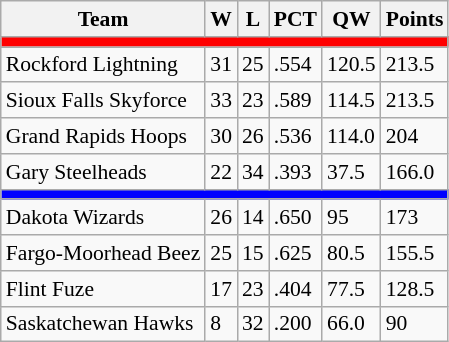<table class="wikitable" style="font-size:90%">
<tr>
<th>Team</th>
<th>W</th>
<th>L</th>
<th>PCT</th>
<th>QW</th>
<th>Points</th>
</tr>
<tr>
<th style="background:red" colspan="6"></th>
</tr>
<tr>
<td>Rockford Lightning</td>
<td>31</td>
<td>25</td>
<td>.554</td>
<td>120.5</td>
<td>213.5</td>
</tr>
<tr>
<td>Sioux Falls Skyforce</td>
<td>33</td>
<td>23</td>
<td>.589</td>
<td>114.5</td>
<td>213.5</td>
</tr>
<tr>
<td>Grand Rapids Hoops</td>
<td>30</td>
<td>26</td>
<td>.536</td>
<td>114.0</td>
<td>204</td>
</tr>
<tr>
<td>Gary Steelheads</td>
<td>22</td>
<td>34</td>
<td>.393</td>
<td>37.5</td>
<td>166.0</td>
</tr>
<tr>
<th style="background:blue" colspan="6"></th>
</tr>
<tr>
<td>Dakota Wizards</td>
<td>26</td>
<td>14</td>
<td>.650</td>
<td>95</td>
<td>173</td>
</tr>
<tr>
<td>Fargo-Moorhead Beez</td>
<td>25</td>
<td>15</td>
<td>.625</td>
<td>80.5</td>
<td>155.5</td>
</tr>
<tr>
<td>Flint Fuze</td>
<td>17</td>
<td>23</td>
<td>.404</td>
<td>77.5</td>
<td>128.5</td>
</tr>
<tr>
<td>Saskatchewan Hawks</td>
<td>8</td>
<td>32</td>
<td>.200</td>
<td>66.0</td>
<td>90</td>
</tr>
</table>
